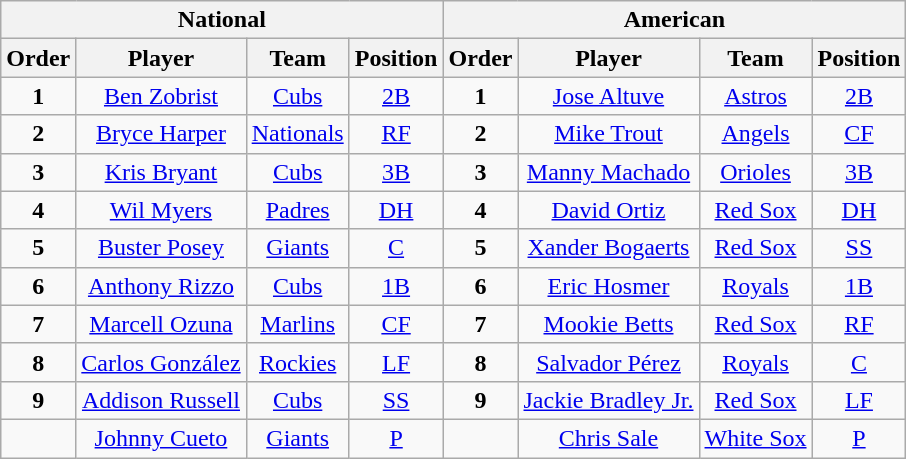<table class="wikitable" style="text-align:center;">
<tr>
<th colspan="4">National</th>
<th colspan="4">American</th>
</tr>
<tr>
<th>Order</th>
<th>Player</th>
<th>Team</th>
<th>Position</th>
<th>Order</th>
<th>Player</th>
<th>Team</th>
<th>Position</th>
</tr>
<tr>
<td><strong>1</strong></td>
<td><a href='#'>Ben Zobrist</a></td>
<td><a href='#'>Cubs</a></td>
<td><a href='#'>2B</a></td>
<td><strong>1</strong></td>
<td><a href='#'>Jose Altuve</a></td>
<td><a href='#'>Astros</a></td>
<td><a href='#'>2B</a></td>
</tr>
<tr>
<td><strong>2</strong></td>
<td><a href='#'>Bryce Harper</a></td>
<td><a href='#'>Nationals</a></td>
<td><a href='#'>RF</a></td>
<td><strong>2</strong></td>
<td><a href='#'>Mike Trout</a></td>
<td><a href='#'>Angels</a></td>
<td><a href='#'>CF</a></td>
</tr>
<tr>
<td><strong>3</strong></td>
<td><a href='#'>Kris Bryant</a></td>
<td><a href='#'>Cubs</a></td>
<td><a href='#'>3B</a></td>
<td><strong>3</strong></td>
<td><a href='#'>Manny Machado</a></td>
<td><a href='#'>Orioles</a></td>
<td><a href='#'>3B</a></td>
</tr>
<tr>
<td><strong>4</strong></td>
<td><a href='#'>Wil Myers</a></td>
<td><a href='#'>Padres</a></td>
<td><a href='#'>DH</a></td>
<td><strong>4</strong></td>
<td><a href='#'>David Ortiz</a></td>
<td><a href='#'>Red Sox</a></td>
<td><a href='#'>DH</a></td>
</tr>
<tr>
<td><strong>5</strong></td>
<td><a href='#'>Buster Posey</a></td>
<td><a href='#'>Giants</a></td>
<td><a href='#'>C</a></td>
<td><strong>5</strong></td>
<td><a href='#'>Xander Bogaerts</a></td>
<td><a href='#'>Red Sox</a></td>
<td><a href='#'>SS</a></td>
</tr>
<tr>
<td><strong>6</strong></td>
<td><a href='#'>Anthony Rizzo</a></td>
<td><a href='#'>Cubs</a></td>
<td><a href='#'>1B</a></td>
<td><strong>6</strong></td>
<td><a href='#'>Eric Hosmer</a></td>
<td><a href='#'>Royals</a></td>
<td><a href='#'>1B</a></td>
</tr>
<tr>
<td><strong>7</strong></td>
<td><a href='#'>Marcell Ozuna</a></td>
<td><a href='#'>Marlins</a></td>
<td><a href='#'>CF</a></td>
<td><strong>7</strong></td>
<td><a href='#'>Mookie Betts</a></td>
<td><a href='#'>Red Sox</a></td>
<td><a href='#'>RF</a></td>
</tr>
<tr>
<td><strong>8</strong></td>
<td><a href='#'>Carlos González</a></td>
<td><a href='#'>Rockies</a></td>
<td><a href='#'>LF</a></td>
<td><strong>8</strong></td>
<td><a href='#'>Salvador Pérez</a></td>
<td><a href='#'>Royals</a></td>
<td><a href='#'>C</a></td>
</tr>
<tr>
<td><strong>9</strong></td>
<td><a href='#'>Addison Russell</a></td>
<td><a href='#'>Cubs</a></td>
<td><a href='#'>SS</a></td>
<td><strong>9</strong></td>
<td><a href='#'>Jackie Bradley Jr.</a></td>
<td><a href='#'>Red Sox</a></td>
<td><a href='#'>LF</a></td>
</tr>
<tr>
<td> </td>
<td><a href='#'>Johnny Cueto</a></td>
<td><a href='#'>Giants</a></td>
<td><a href='#'>P</a></td>
<td> </td>
<td><a href='#'>Chris Sale</a></td>
<td><a href='#'>White Sox</a></td>
<td><a href='#'>P</a></td>
</tr>
</table>
